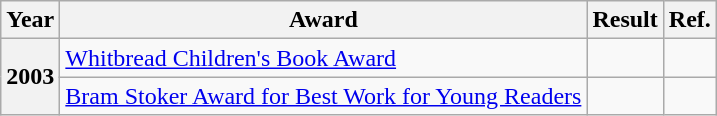<table class="wikitable sortable mw-collapsible">
<tr>
<th>Year</th>
<th>Award</th>
<th>Result</th>
<th>Ref.</th>
</tr>
<tr>
<th rowspan="2">2003</th>
<td><a href='#'>Whitbread Children's Book Award</a></td>
<td></td>
<td></td>
</tr>
<tr>
<td><a href='#'>Bram Stoker Award for Best Work for Young Readers</a></td>
<td></td>
<td></td>
</tr>
</table>
